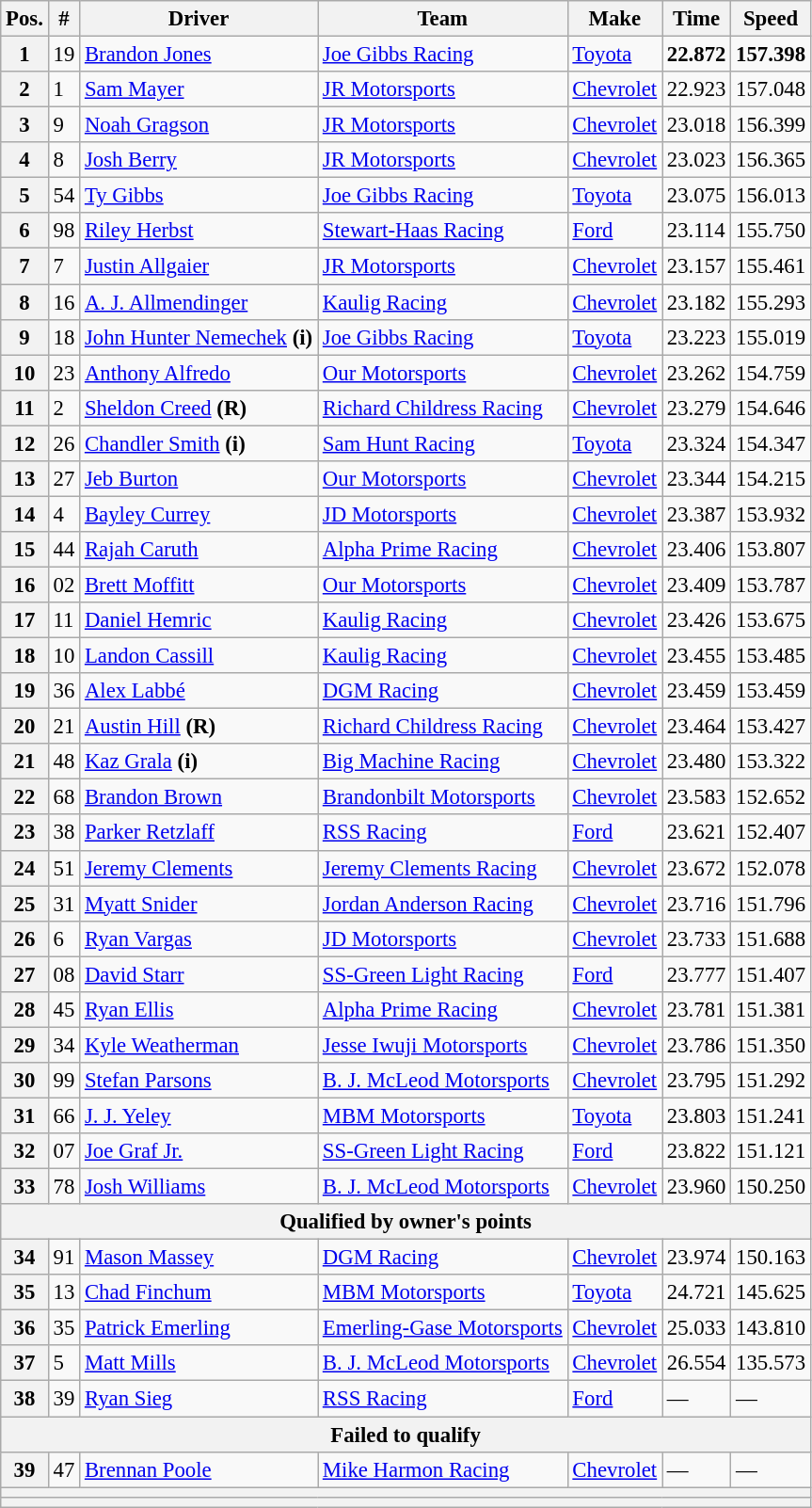<table class="wikitable" style="font-size:95%">
<tr>
<th>Pos.</th>
<th>#</th>
<th>Driver</th>
<th>Team</th>
<th>Make</th>
<th>Time</th>
<th>Speed</th>
</tr>
<tr>
<th>1</th>
<td>19</td>
<td><a href='#'>Brandon Jones</a></td>
<td><a href='#'>Joe Gibbs Racing</a></td>
<td><a href='#'>Toyota</a></td>
<td><strong>22.872</strong></td>
<td><strong>157.398</strong></td>
</tr>
<tr>
<th>2</th>
<td>1</td>
<td><a href='#'>Sam Mayer</a></td>
<td><a href='#'>JR Motorsports</a></td>
<td><a href='#'>Chevrolet</a></td>
<td>22.923</td>
<td>157.048</td>
</tr>
<tr>
<th>3</th>
<td>9</td>
<td><a href='#'>Noah Gragson</a></td>
<td><a href='#'>JR Motorsports</a></td>
<td><a href='#'>Chevrolet</a></td>
<td>23.018</td>
<td>156.399</td>
</tr>
<tr>
<th>4</th>
<td>8</td>
<td><a href='#'>Josh Berry</a></td>
<td><a href='#'>JR Motorsports</a></td>
<td><a href='#'>Chevrolet</a></td>
<td>23.023</td>
<td>156.365</td>
</tr>
<tr>
<th>5</th>
<td>54</td>
<td><a href='#'>Ty Gibbs</a></td>
<td><a href='#'>Joe Gibbs Racing</a></td>
<td><a href='#'>Toyota</a></td>
<td>23.075</td>
<td>156.013</td>
</tr>
<tr>
<th>6</th>
<td>98</td>
<td><a href='#'>Riley Herbst</a></td>
<td><a href='#'>Stewart-Haas Racing</a></td>
<td><a href='#'>Ford</a></td>
<td>23.114</td>
<td>155.750</td>
</tr>
<tr>
<th>7</th>
<td>7</td>
<td><a href='#'>Justin Allgaier</a></td>
<td><a href='#'>JR Motorsports</a></td>
<td><a href='#'>Chevrolet</a></td>
<td>23.157</td>
<td>155.461</td>
</tr>
<tr>
<th>8</th>
<td>16</td>
<td><a href='#'>A. J. Allmendinger</a></td>
<td><a href='#'>Kaulig Racing</a></td>
<td><a href='#'>Chevrolet</a></td>
<td>23.182</td>
<td>155.293</td>
</tr>
<tr>
<th>9</th>
<td>18</td>
<td><a href='#'>John Hunter Nemechek</a> <strong>(i)</strong></td>
<td><a href='#'>Joe Gibbs Racing</a></td>
<td><a href='#'>Toyota</a></td>
<td>23.223</td>
<td>155.019</td>
</tr>
<tr>
<th>10</th>
<td>23</td>
<td><a href='#'>Anthony Alfredo</a></td>
<td><a href='#'>Our Motorsports</a></td>
<td><a href='#'>Chevrolet</a></td>
<td>23.262</td>
<td>154.759</td>
</tr>
<tr>
<th>11</th>
<td>2</td>
<td><a href='#'>Sheldon Creed</a> <strong>(R)</strong></td>
<td><a href='#'>Richard Childress Racing</a></td>
<td><a href='#'>Chevrolet</a></td>
<td>23.279</td>
<td>154.646</td>
</tr>
<tr>
<th>12</th>
<td>26</td>
<td><a href='#'>Chandler Smith</a> <strong>(i)</strong></td>
<td><a href='#'>Sam Hunt Racing</a></td>
<td><a href='#'>Toyota</a></td>
<td>23.324</td>
<td>154.347</td>
</tr>
<tr>
<th>13</th>
<td>27</td>
<td><a href='#'>Jeb Burton</a></td>
<td><a href='#'>Our Motorsports</a></td>
<td><a href='#'>Chevrolet</a></td>
<td>23.344</td>
<td>154.215</td>
</tr>
<tr>
<th>14</th>
<td>4</td>
<td><a href='#'>Bayley Currey</a></td>
<td><a href='#'>JD Motorsports</a></td>
<td><a href='#'>Chevrolet</a></td>
<td>23.387</td>
<td>153.932</td>
</tr>
<tr>
<th>15</th>
<td>44</td>
<td><a href='#'>Rajah Caruth</a></td>
<td><a href='#'>Alpha Prime Racing</a></td>
<td><a href='#'>Chevrolet</a></td>
<td>23.406</td>
<td>153.807</td>
</tr>
<tr>
<th>16</th>
<td>02</td>
<td><a href='#'>Brett Moffitt</a></td>
<td><a href='#'>Our Motorsports</a></td>
<td><a href='#'>Chevrolet</a></td>
<td>23.409</td>
<td>153.787</td>
</tr>
<tr>
<th>17</th>
<td>11</td>
<td><a href='#'>Daniel Hemric</a></td>
<td><a href='#'>Kaulig Racing</a></td>
<td><a href='#'>Chevrolet</a></td>
<td>23.426</td>
<td>153.675</td>
</tr>
<tr>
<th>18</th>
<td>10</td>
<td><a href='#'>Landon Cassill</a></td>
<td><a href='#'>Kaulig Racing</a></td>
<td><a href='#'>Chevrolet</a></td>
<td>23.455</td>
<td>153.485</td>
</tr>
<tr>
<th>19</th>
<td>36</td>
<td><a href='#'>Alex Labbé</a></td>
<td><a href='#'>DGM Racing</a></td>
<td><a href='#'>Chevrolet</a></td>
<td>23.459</td>
<td>153.459</td>
</tr>
<tr>
<th>20</th>
<td>21</td>
<td><a href='#'>Austin Hill</a> <strong>(R)</strong></td>
<td><a href='#'>Richard Childress Racing</a></td>
<td><a href='#'>Chevrolet</a></td>
<td>23.464</td>
<td>153.427</td>
</tr>
<tr>
<th>21</th>
<td>48</td>
<td><a href='#'>Kaz Grala</a> <strong>(i)</strong></td>
<td><a href='#'>Big Machine Racing</a></td>
<td><a href='#'>Chevrolet</a></td>
<td>23.480</td>
<td>153.322</td>
</tr>
<tr>
<th>22</th>
<td>68</td>
<td><a href='#'>Brandon Brown</a></td>
<td><a href='#'>Brandonbilt Motorsports</a></td>
<td><a href='#'>Chevrolet</a></td>
<td>23.583</td>
<td>152.652</td>
</tr>
<tr>
<th>23</th>
<td>38</td>
<td><a href='#'>Parker Retzlaff</a></td>
<td><a href='#'>RSS Racing</a></td>
<td><a href='#'>Ford</a></td>
<td>23.621</td>
<td>152.407</td>
</tr>
<tr>
<th>24</th>
<td>51</td>
<td><a href='#'>Jeremy Clements</a></td>
<td><a href='#'>Jeremy Clements Racing</a></td>
<td><a href='#'>Chevrolet</a></td>
<td>23.672</td>
<td>152.078</td>
</tr>
<tr>
<th>25</th>
<td>31</td>
<td><a href='#'>Myatt Snider</a></td>
<td><a href='#'>Jordan Anderson Racing</a></td>
<td><a href='#'>Chevrolet</a></td>
<td>23.716</td>
<td>151.796</td>
</tr>
<tr>
<th>26</th>
<td>6</td>
<td><a href='#'>Ryan Vargas</a></td>
<td><a href='#'>JD Motorsports</a></td>
<td><a href='#'>Chevrolet</a></td>
<td>23.733</td>
<td>151.688</td>
</tr>
<tr>
<th>27</th>
<td>08</td>
<td><a href='#'>David Starr</a></td>
<td><a href='#'>SS-Green Light Racing</a></td>
<td><a href='#'>Ford</a></td>
<td>23.777</td>
<td>151.407</td>
</tr>
<tr>
<th>28</th>
<td>45</td>
<td><a href='#'>Ryan Ellis</a></td>
<td><a href='#'>Alpha Prime Racing</a></td>
<td><a href='#'>Chevrolet</a></td>
<td>23.781</td>
<td>151.381</td>
</tr>
<tr>
<th>29</th>
<td>34</td>
<td><a href='#'>Kyle Weatherman</a></td>
<td><a href='#'>Jesse Iwuji Motorsports</a></td>
<td><a href='#'>Chevrolet</a></td>
<td>23.786</td>
<td>151.350</td>
</tr>
<tr>
<th>30</th>
<td>99</td>
<td><a href='#'>Stefan Parsons</a></td>
<td><a href='#'>B. J. McLeod Motorsports</a></td>
<td><a href='#'>Chevrolet</a></td>
<td>23.795</td>
<td>151.292</td>
</tr>
<tr>
<th>31</th>
<td>66</td>
<td><a href='#'>J. J. Yeley</a></td>
<td><a href='#'>MBM Motorsports</a></td>
<td><a href='#'>Toyota</a></td>
<td>23.803</td>
<td>151.241</td>
</tr>
<tr>
<th>32</th>
<td>07</td>
<td><a href='#'>Joe Graf Jr.</a></td>
<td><a href='#'>SS-Green Light Racing</a></td>
<td><a href='#'>Ford</a></td>
<td>23.822</td>
<td>151.121</td>
</tr>
<tr>
<th>33</th>
<td>78</td>
<td><a href='#'>Josh Williams</a></td>
<td><a href='#'>B. J. McLeod Motorsports</a></td>
<td><a href='#'>Chevrolet</a></td>
<td>23.960</td>
<td>150.250</td>
</tr>
<tr>
<th colspan="7">Qualified by owner's points</th>
</tr>
<tr>
<th>34</th>
<td>91</td>
<td><a href='#'>Mason Massey</a></td>
<td><a href='#'>DGM Racing</a></td>
<td><a href='#'>Chevrolet</a></td>
<td>23.974</td>
<td>150.163</td>
</tr>
<tr>
<th>35</th>
<td>13</td>
<td><a href='#'>Chad Finchum</a></td>
<td><a href='#'>MBM Motorsports</a></td>
<td><a href='#'>Toyota</a></td>
<td>24.721</td>
<td>145.625</td>
</tr>
<tr>
<th>36</th>
<td>35</td>
<td><a href='#'>Patrick Emerling</a></td>
<td><a href='#'>Emerling-Gase Motorsports</a></td>
<td><a href='#'>Chevrolet</a></td>
<td>25.033</td>
<td>143.810</td>
</tr>
<tr>
<th>37</th>
<td>5</td>
<td><a href='#'>Matt Mills</a></td>
<td><a href='#'>B. J. McLeod Motorsports</a></td>
<td><a href='#'>Chevrolet</a></td>
<td>26.554</td>
<td>135.573</td>
</tr>
<tr>
<th>38</th>
<td>39</td>
<td><a href='#'>Ryan Sieg</a></td>
<td><a href='#'>RSS Racing</a></td>
<td><a href='#'>Ford</a></td>
<td>—</td>
<td>—</td>
</tr>
<tr>
<th colspan="7">Failed to qualify</th>
</tr>
<tr>
<th>39</th>
<td>47</td>
<td><a href='#'>Brennan Poole</a></td>
<td><a href='#'>Mike Harmon Racing</a></td>
<td><a href='#'>Chevrolet</a></td>
<td>—</td>
<td>—</td>
</tr>
<tr>
<th colspan="7"></th>
</tr>
<tr>
<th colspan="7"></th>
</tr>
</table>
